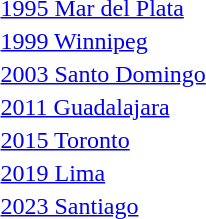<table>
<tr>
<td><a href='#'>1995 Mar del Plata</a><br></td>
<td></td>
<td></td>
<td></td>
</tr>
<tr>
<td><a href='#'>1999 Winnipeg</a><br></td>
<td></td>
<td></td>
<td></td>
</tr>
<tr>
<td rowspan=2><a href='#'>2003 Santo Domingo</a><br></td>
<td rowspan=2></td>
<td rowspan=2></td>
<td></td>
</tr>
<tr>
<td></td>
</tr>
<tr>
<td rowspan=2><a href='#'>2011 Guadalajara</a><br></td>
<td rowspan=2></td>
<td rowspan=2></td>
<td></td>
</tr>
<tr>
<td></td>
</tr>
<tr>
<td rowspan=2><a href='#'>2015 Toronto</a><br></td>
<td rowspan=2></td>
<td rowspan=2></td>
<td></td>
</tr>
<tr>
<td></td>
</tr>
<tr>
<td rowspan=2><a href='#'>2019 Lima</a><br></td>
<td rowspan=2></td>
<td rowspan=2></td>
<td></td>
</tr>
<tr>
<td></td>
</tr>
<tr>
<td rowspan=2><a href='#'>2023 Santiago</a><br></td>
<td rowspan=2></td>
<td rowspan=2></td>
<td></td>
</tr>
<tr>
<td></td>
</tr>
</table>
